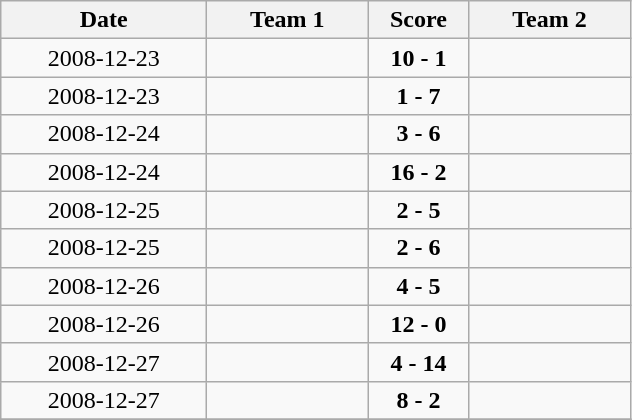<table class="wikitable">
<tr>
<th width="130">Date</th>
<th width="100">Team 1</th>
<th width="60">Score</th>
<th width="100">Team 2</th>
</tr>
<tr>
<td align="center">2008-12-23</td>
<td align="right"></td>
<td align="center"><strong>10 - 1 </strong></td>
<td align="left"></td>
</tr>
<tr>
<td align="center">2008-12-23</td>
<td align="right"></td>
<td align="center"><strong> 1 - 7 </strong></td>
<td align="left"></td>
</tr>
<tr>
<td align="center">2008-12-24</td>
<td align="right"></td>
<td align="center"><strong> 3 - 6 </strong></td>
<td align="left"></td>
</tr>
<tr>
<td align="center">2008-12-24</td>
<td align="right"></td>
<td align="center"><strong>16 - 2 </strong></td>
<td align="left"></td>
</tr>
<tr>
<td align="center">2008-12-25</td>
<td align="right"></td>
<td align="center"><strong> 2 - 5 </strong></td>
<td align="left"></td>
</tr>
<tr>
<td align="center">2008-12-25</td>
<td align="right"></td>
<td align="center"><strong> 2 - 6 </strong></td>
<td align="left"></td>
</tr>
<tr>
<td align="center">2008-12-26</td>
<td align="right"></td>
<td align="center"><strong>  4 - 5 </strong></td>
<td align="left"></td>
</tr>
<tr>
<td align="center">2008-12-26</td>
<td align="right"></td>
<td align="center"><strong> 12  - 0 </strong></td>
<td align="left"></td>
</tr>
<tr>
<td align="center">2008-12-27</td>
<td align="right"></td>
<td align="center"><strong>4  -  14</strong></td>
<td align="left"></td>
</tr>
<tr>
<td align="center">2008-12-27</td>
<td align="right"></td>
<td align="center"><strong>8   -  2</strong></td>
<td align="left"></td>
</tr>
<tr>
</tr>
</table>
